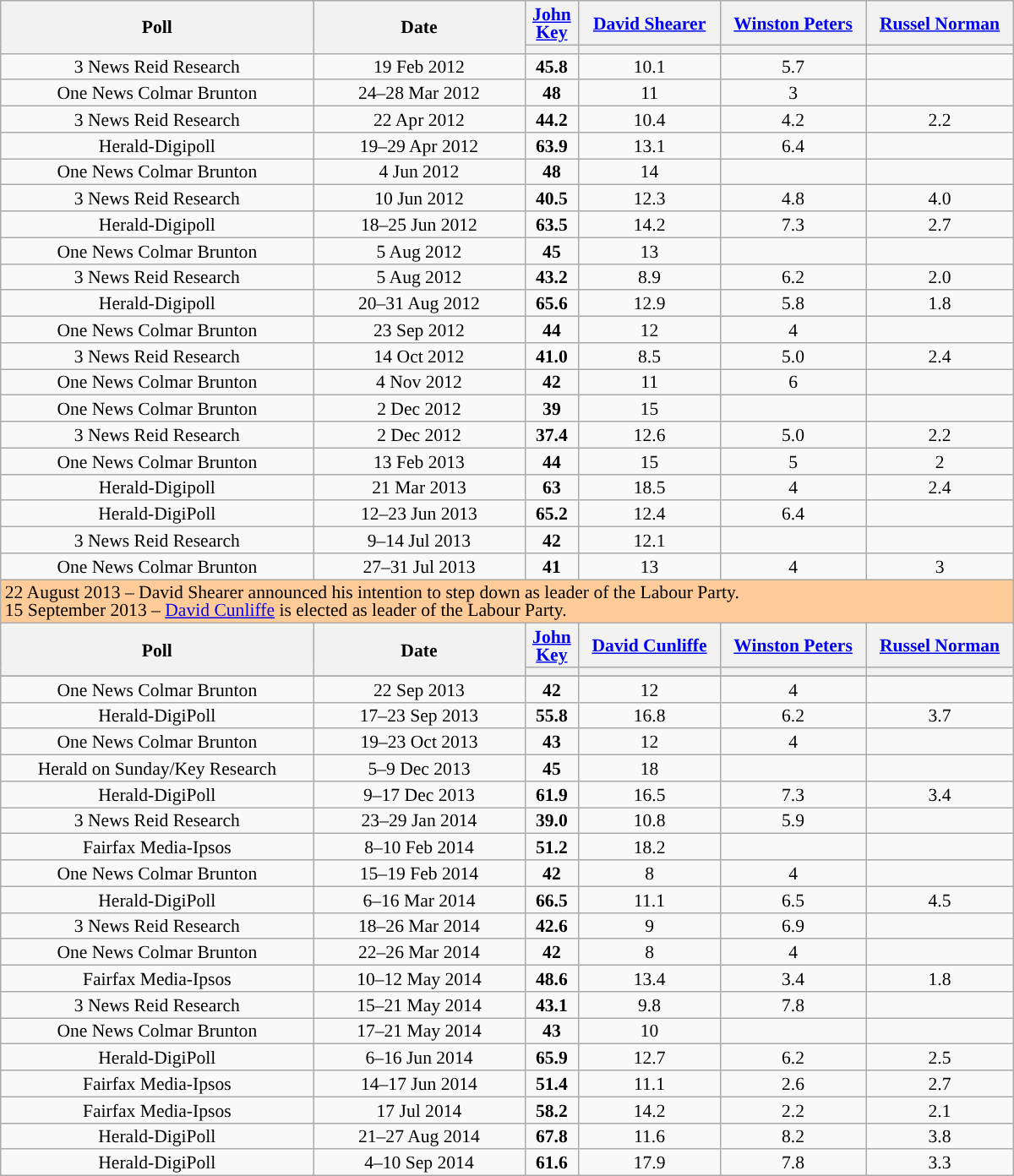<table class="wikitable sortable" style="width:800px;font-size:90%;line-height:14px;text-align:center;">
<tr style="height:32px">
<th style="width:240px;" rowspan="2">Poll</th>
<th style="width:160px;" rowspan="2">Date<br></th>
<th><a href='#'>John<br>Key</a></th>
<th><a href='#'>David Shearer</a></th>
<th><a href='#'>Winston Peters</a></th>
<th><a href='#'>Russel Norman</a></th>
</tr>
<tr>
<th class="unsortable" style="color:inherit;background:"></th>
<th class="unsortable" style="color:inherit;background:"></th>
<th class="unsortable" style="color:inherit;background:"></th>
<th class="unsortable" style="color:inherit;background:"></th>
</tr>
<tr>
<td>3 News Reid Research</td>
<td>19 Feb 2012</td>
<td><strong>45.8</strong></td>
<td>10.1</td>
<td>5.7</td>
<td></td>
</tr>
<tr>
<td>One News Colmar Brunton</td>
<td>24–28 Mar 2012</td>
<td><strong>48</strong></td>
<td>11</td>
<td>3</td>
<td></td>
</tr>
<tr>
<td>3 News Reid Research </td>
<td>22 Apr 2012</td>
<td><strong>44.2</strong></td>
<td>10.4</td>
<td>4.2</td>
<td>2.2</td>
</tr>
<tr>
<td>Herald-Digipoll</td>
<td>19–29 Apr 2012</td>
<td><strong>63.9</strong></td>
<td>13.1</td>
<td>6.4</td>
<td></td>
</tr>
<tr>
<td>One News Colmar Brunton</td>
<td>4 Jun 2012</td>
<td><strong>48</strong></td>
<td>14</td>
<td></td>
<td></td>
</tr>
<tr>
<td>3 News Reid Research </td>
<td>10 Jun 2012</td>
<td><strong>40.5</strong></td>
<td>12.3</td>
<td>4.8</td>
<td>4.0</td>
</tr>
<tr>
<td>Herald-Digipoll</td>
<td>18–25 Jun 2012</td>
<td><strong>63.5</strong></td>
<td>14.2</td>
<td>7.3</td>
<td>2.7</td>
</tr>
<tr>
<td>One News Colmar Brunton</td>
<td>5 Aug 2012</td>
<td><strong>45</strong></td>
<td>13</td>
<td></td>
<td></td>
</tr>
<tr>
<td>3 News Reid Research </td>
<td>5 Aug 2012</td>
<td><strong>43.2</strong></td>
<td>8.9</td>
<td>6.2</td>
<td>2.0</td>
</tr>
<tr>
<td>Herald-Digipoll</td>
<td>20–31 Aug 2012</td>
<td><strong>65.6</strong></td>
<td>12.9</td>
<td>5.8</td>
<td>1.8</td>
</tr>
<tr>
<td>One News Colmar Brunton</td>
<td>23 Sep 2012</td>
<td><strong>44</strong></td>
<td>12</td>
<td>4</td>
<td></td>
</tr>
<tr>
<td>3 News Reid Research </td>
<td>14 Oct 2012</td>
<td><strong>41.0</strong></td>
<td>8.5</td>
<td>5.0</td>
<td>2.4</td>
</tr>
<tr>
<td>One News Colmar Brunton</td>
<td>4 Nov 2012</td>
<td><strong>42</strong></td>
<td>11</td>
<td>6</td>
<td></td>
</tr>
<tr>
<td>One News Colmar Brunton</td>
<td>2 Dec 2012</td>
<td><strong>39</strong></td>
<td>15</td>
<td></td>
<td></td>
</tr>
<tr>
<td>3 News Reid Research </td>
<td>2 Dec 2012</td>
<td><strong>37.4</strong></td>
<td>12.6</td>
<td>5.0</td>
<td>2.2</td>
</tr>
<tr>
<td>One News Colmar Brunton</td>
<td>13 Feb 2013</td>
<td><strong>44</strong></td>
<td>15</td>
<td>5</td>
<td>2</td>
</tr>
<tr>
<td>Herald-Digipoll</td>
<td>21 Mar 2013</td>
<td><strong>63</strong></td>
<td>18.5</td>
<td>4</td>
<td>2.4</td>
</tr>
<tr>
<td>Herald-DigiPoll</td>
<td>12–23 Jun 2013</td>
<td><strong>65.2</strong></td>
<td>12.4</td>
<td>6.4</td>
<td></td>
</tr>
<tr>
<td>3 News Reid Research</td>
<td>9–14 Jul 2013</td>
<td><strong>42</strong></td>
<td>12.1</td>
<td></td>
<td></td>
</tr>
<tr>
<td>One News Colmar Brunton</td>
<td>27–31 Jul 2013</td>
<td><strong>41</strong></td>
<td>13</td>
<td>4</td>
<td>3</td>
</tr>
<tr>
<td colspan="12" style="background:#fc9;text-align:left;">22 August 2013 – David Shearer announced his intention to step down as leader of the Labour Party.<br>15 September 2013 – <a href='#'>David Cunliffe</a> is elected as leader of the Labour Party.</td>
</tr>
<tr>
<th style="width:240px;" rowspan="2">Poll</th>
<th style="width:160px;" rowspan="2">Date</th>
<th><a href='#'>John<br>Key</a></th>
<th><a href='#'>David Cunliffe</a></th>
<th><a href='#'>Winston Peters</a></th>
<th><a href='#'>Russel Norman</a></th>
</tr>
<tr>
<th class="unsortable" style="color:inherit;background:"></th>
<th class="unsortable" style="color:inherit;background:"></th>
<th class="unsortable" style="color:inherit;background:"></th>
<th class="unsortable" style="color:inherit;background:"></th>
</tr>
<tr>
</tr>
<tr>
<td>One News Colmar Brunton</td>
<td>22 Sep 2013</td>
<td><strong>42</strong></td>
<td>12</td>
<td>4</td>
<td></td>
</tr>
<tr>
<td>Herald-DigiPoll</td>
<td>17–23 Sep 2013</td>
<td><strong>55.8</strong></td>
<td>16.8</td>
<td>6.2</td>
<td>3.7</td>
</tr>
<tr>
<td>One News Colmar Brunton</td>
<td>19–23 Oct 2013</td>
<td><strong>43</strong></td>
<td>12</td>
<td>4</td>
<td></td>
</tr>
<tr>
<td>Herald on Sunday/Key Research</td>
<td>5–9 Dec 2013</td>
<td><strong>45</strong></td>
<td>18</td>
<td></td>
<td></td>
</tr>
<tr>
<td>Herald-DigiPoll</td>
<td>9–17 Dec 2013</td>
<td><strong>61.9</strong></td>
<td>16.5</td>
<td>7.3</td>
<td>3.4</td>
</tr>
<tr>
<td>3 News Reid Research</td>
<td>23–29 Jan 2014</td>
<td><strong>39.0</strong></td>
<td>10.8</td>
<td>5.9</td>
<td></td>
</tr>
<tr>
<td>Fairfax Media-Ipsos</td>
<td>8–10 Feb 2014</td>
<td><strong>51.2</strong></td>
<td>18.2</td>
<td></td>
<td></td>
</tr>
<tr>
<td>One News Colmar Brunton</td>
<td>15–19 Feb 2014</td>
<td><strong>42</strong></td>
<td>8</td>
<td>4</td>
<td></td>
</tr>
<tr>
<td>Herald-DigiPoll</td>
<td>6–16 Mar 2014</td>
<td><strong>66.5</strong></td>
<td>11.1</td>
<td>6.5</td>
<td>4.5</td>
</tr>
<tr>
<td>3 News Reid Research</td>
<td>18–26 Mar 2014</td>
<td><strong>42.6</strong></td>
<td>9</td>
<td>6.9</td>
<td></td>
</tr>
<tr>
<td>One News Colmar Brunton</td>
<td>22–26 Mar 2014</td>
<td><strong>42</strong></td>
<td>8</td>
<td>4</td>
<td></td>
</tr>
<tr>
<td>Fairfax Media-Ipsos</td>
<td>10–12 May 2014</td>
<td><strong>48.6</strong></td>
<td>13.4</td>
<td>3.4</td>
<td>1.8</td>
</tr>
<tr>
<td>3 News Reid Research</td>
<td>15–21 May 2014</td>
<td><strong>43.1</strong></td>
<td>9.8</td>
<td>7.8</td>
<td></td>
</tr>
<tr>
<td>One News Colmar Brunton</td>
<td>17–21 May 2014</td>
<td><strong>43</strong></td>
<td>10</td>
<td></td>
<td></td>
</tr>
<tr>
<td>Herald-DigiPoll</td>
<td>6–16 Jun 2014</td>
<td><strong>65.9</strong></td>
<td>12.7</td>
<td>6.2</td>
<td>2.5</td>
</tr>
<tr>
<td>Fairfax Media-Ipsos</td>
<td>14–17 Jun 2014</td>
<td><strong>51.4</strong></td>
<td>11.1</td>
<td>2.6</td>
<td>2.7</td>
</tr>
<tr>
<td>Fairfax Media-Ipsos</td>
<td>17 Jul 2014</td>
<td><strong>58.2</strong></td>
<td>14.2</td>
<td>2.2</td>
<td>2.1</td>
</tr>
<tr>
<td>Herald-DigiPoll</td>
<td>21–27 Aug 2014</td>
<td><strong>67.8</strong></td>
<td>11.6</td>
<td>8.2</td>
<td>3.8</td>
</tr>
<tr>
<td>Herald-DigiPoll</td>
<td>4–10 Sep 2014</td>
<td><strong>61.6</strong></td>
<td>17.9</td>
<td>7.8</td>
<td>3.3</td>
</tr>
</table>
